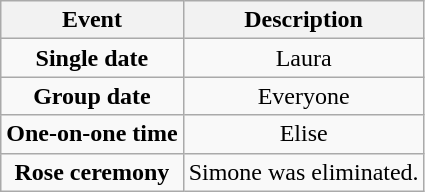<table class="wikitable sortable" style="text-align:center;">
<tr>
<th>Event</th>
<th>Description</th>
</tr>
<tr>
<td><strong>Single date</strong></td>
<td>Laura</td>
</tr>
<tr>
<td><strong>Group date</strong></td>
<td>Everyone</td>
</tr>
<tr>
<td><strong>One-on-one time</strong></td>
<td>Elise</td>
</tr>
<tr>
<td><strong>Rose ceremony</strong></td>
<td>Simone was eliminated.</td>
</tr>
</table>
